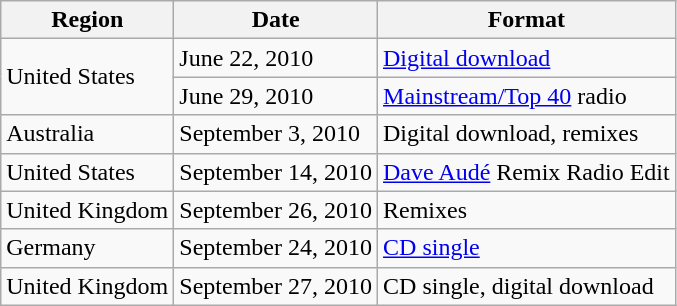<table class="wikitable">
<tr>
<th>Region</th>
<th>Date</th>
<th>Format</th>
</tr>
<tr>
<td rowspan=2>United States</td>
<td>June 22, 2010</td>
<td><a href='#'>Digital download</a></td>
</tr>
<tr>
<td>June 29, 2010</td>
<td><a href='#'>Mainstream/Top 40</a> radio</td>
</tr>
<tr>
<td>Australia</td>
<td>September 3, 2010</td>
<td>Digital download, remixes</td>
</tr>
<tr>
<td>United States</td>
<td>September 14, 2010</td>
<td><a href='#'>Dave Audé</a> Remix Radio Edit</td>
</tr>
<tr>
<td>United Kingdom</td>
<td>September 26, 2010</td>
<td>Remixes</td>
</tr>
<tr>
<td>Germany</td>
<td>September 24, 2010</td>
<td><a href='#'>CD single</a></td>
</tr>
<tr>
<td>United Kingdom</td>
<td>September 27, 2010</td>
<td>CD single, digital download</td>
</tr>
</table>
